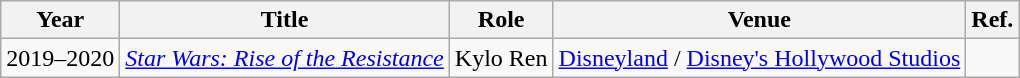<table class="wikitable">
<tr>
<th>Year</th>
<th>Title</th>
<th>Role</th>
<th>Venue</th>
<th>Ref.</th>
</tr>
<tr>
<td>2019–2020</td>
<td><em><a href='#'>Star Wars: Rise of the Resistance</a></em></td>
<td>Kylo Ren</td>
<td><a href='#'>Disneyland</a> / <a href='#'>Disney's Hollywood Studios</a></td>
<td></td>
</tr>
</table>
